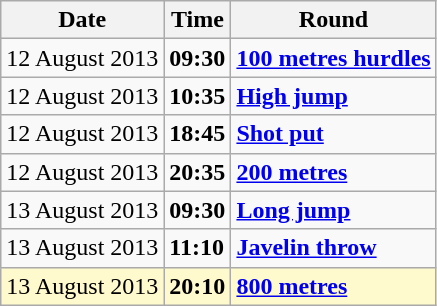<table class="wikitable">
<tr>
<th>Date</th>
<th>Time</th>
<th>Round</th>
</tr>
<tr>
<td>12 August 2013</td>
<td><strong>09:30</strong></td>
<td><strong><a href='#'>100 metres hurdles</a></strong></td>
</tr>
<tr>
<td>12 August 2013</td>
<td><strong>10:35</strong></td>
<td><strong><a href='#'>High jump</a></strong></td>
</tr>
<tr>
<td>12 August 2013</td>
<td><strong>18:45</strong></td>
<td><strong><a href='#'>Shot put</a></strong></td>
</tr>
<tr>
<td>12 August 2013</td>
<td><strong>20:35</strong></td>
<td><strong><a href='#'>200 metres</a></strong></td>
</tr>
<tr>
<td>13 August 2013</td>
<td><strong>09:30</strong></td>
<td><strong><a href='#'>Long jump</a></strong></td>
</tr>
<tr>
<td>13 August 2013</td>
<td><strong>11:10</strong></td>
<td><strong><a href='#'>Javelin throw</a></strong></td>
</tr>
<tr style=background:lemonchiffon>
<td>13 August 2013</td>
<td><strong>20:10</strong></td>
<td><strong><a href='#'>800 metres</a></strong></td>
</tr>
</table>
